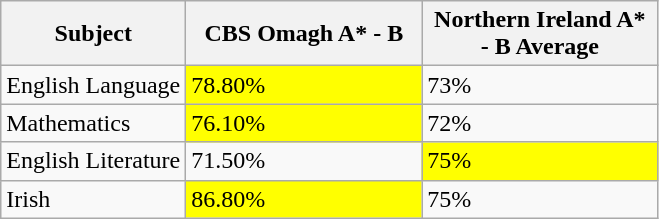<table class="wikitable">
<tr>
<th>Subject</th>
<th>CBS Omagh A* - B</th>
<th>Northern Ireland A* - B Average</th>
</tr>
<tr>
<td>English Language</td>
<td style="width: 150px; background: yellow;">78.80%</td>
<td>73%</td>
</tr>
<tr>
<td>Mathematics</td>
<td style="width: 150px; background: yellow;">76.10%</td>
<td>72%</td>
</tr>
<tr>
<td>English Literature</td>
<td>71.50%</td>
<td style="width: 150px; background: yellow;">75%</td>
</tr>
<tr>
<td>Irish</td>
<td style="width: 150px; background: yellow;">86.80%</td>
<td>75%</td>
</tr>
</table>
